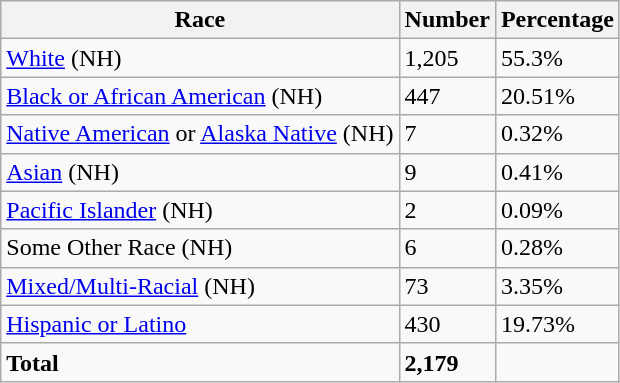<table class="wikitable">
<tr>
<th>Race</th>
<th>Number</th>
<th>Percentage</th>
</tr>
<tr>
<td><a href='#'>White</a> (NH)</td>
<td>1,205</td>
<td>55.3%</td>
</tr>
<tr>
<td><a href='#'>Black or African American</a> (NH)</td>
<td>447</td>
<td>20.51%</td>
</tr>
<tr>
<td><a href='#'>Native American</a> or <a href='#'>Alaska Native</a> (NH)</td>
<td>7</td>
<td>0.32%</td>
</tr>
<tr>
<td><a href='#'>Asian</a> (NH)</td>
<td>9</td>
<td>0.41%</td>
</tr>
<tr>
<td><a href='#'>Pacific Islander</a> (NH)</td>
<td>2</td>
<td>0.09%</td>
</tr>
<tr>
<td>Some Other Race (NH)</td>
<td>6</td>
<td>0.28%</td>
</tr>
<tr>
<td><a href='#'>Mixed/Multi-Racial</a> (NH)</td>
<td>73</td>
<td>3.35%</td>
</tr>
<tr>
<td><a href='#'>Hispanic or Latino</a></td>
<td>430</td>
<td>19.73%</td>
</tr>
<tr>
<td><strong>Total</strong></td>
<td><strong>2,179</strong></td>
<td></td>
</tr>
</table>
